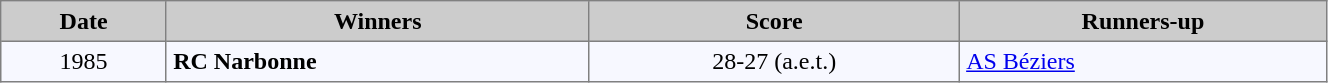<table cellpadding="4" cellspacing="0" border="1" style="background:#f7f8ff; width:70%; font-size:100%; border:gray solid 1px; border-collapse:collapse;">
<tr style="background:#ccc;">
<td align=center><strong>Date</strong></td>
<td align=center><strong>Winners</strong></td>
<td align=center><strong>Score</strong></td>
<td align=center><strong>Runners-up</strong></td>
</tr>
<tr>
<td align=center>1985</td>
<td><strong>RC Narbonne </strong></td>
<td align=center>28-27 (a.e.t.)</td>
<td><a href='#'>AS Béziers</a></td>
</tr>
</table>
